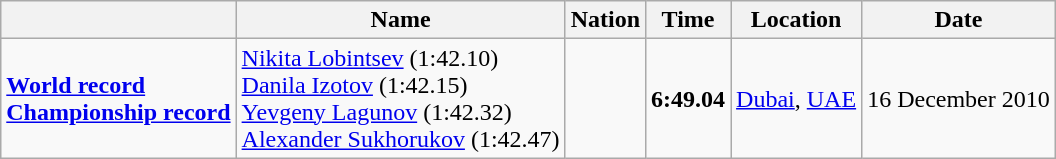<table class=wikitable>
<tr>
<th></th>
<th>Name</th>
<th>Nation</th>
<th>Time</th>
<th>Location</th>
<th>Date</th>
</tr>
<tr>
<td><strong><a href='#'>World record</a><br><a href='#'>Championship record</a></strong></td>
<td><a href='#'>Nikita Lobintsev</a> (1:42.10)<br><a href='#'>Danila Izotov</a> (1:42.15)<br><a href='#'>Yevgeny Lagunov</a> (1:42.32)<br><a href='#'>Alexander Sukhorukov</a> (1:42.47)</td>
<td align=left></td>
<td><strong>6:49.04</strong></td>
<td><a href='#'>Dubai</a>, <a href='#'>UAE</a></td>
<td>16 December 2010</td>
</tr>
</table>
